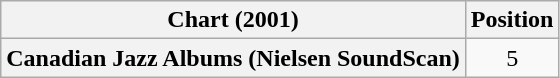<table class="wikitable plainrowheaders" style="text-align:center">
<tr>
<th>Chart (2001)</th>
<th>Position</th>
</tr>
<tr>
<th scope="row">Canadian Jazz Albums (Nielsen SoundScan)</th>
<td>5</td>
</tr>
</table>
